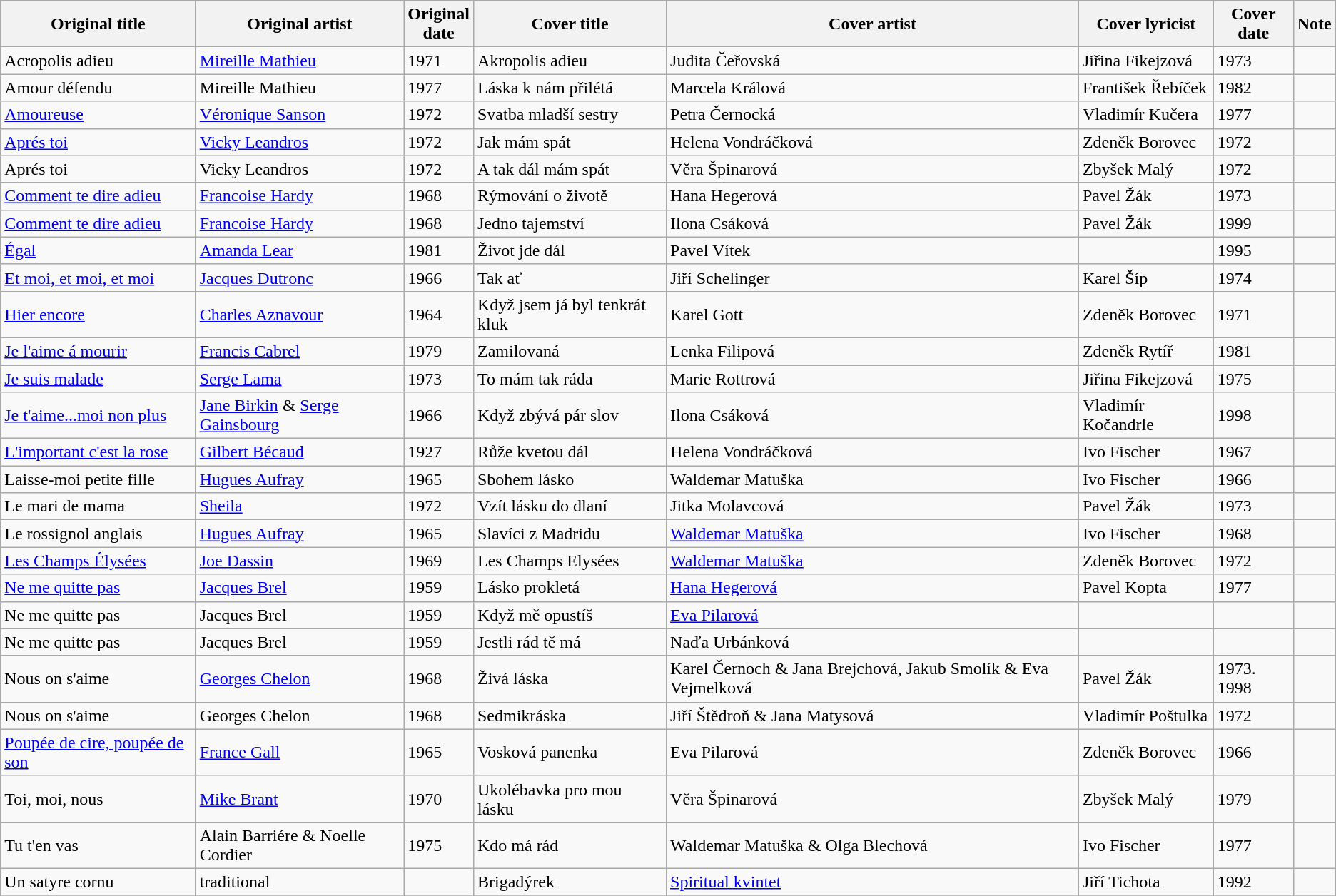<table class="wikitable sortable">
<tr>
<th>Original title</th>
<th>Original artist</th>
<th nowrap=yes>Original<br> date</th>
<th>Cover title</th>
<th>Cover artist</th>
<th>Cover lyricist</th>
<th nowrap=yes>Cover<br> date</th>
<th class=unsortable>Note</th>
</tr>
<tr>
<td>Acropolis adieu</td>
<td><a href='#'>Mireille Mathieu</a></td>
<td>1971</td>
<td>Akropolis adieu</td>
<td>Judita Čeřovská</td>
<td>Jiřina Fikejzová</td>
<td>1973</td>
<td></td>
</tr>
<tr>
<td>Amour défendu</td>
<td>Mireille Mathieu</td>
<td>1977</td>
<td>Láska k nám přilétá</td>
<td>Marcela Králová</td>
<td>František Řebíček</td>
<td>1982</td>
<td></td>
</tr>
<tr>
<td><a href='#'>Amoureuse</a></td>
<td><a href='#'>Véronique Sanson</a></td>
<td>1972</td>
<td>Svatba mladší sestry</td>
<td>Petra Černocká</td>
<td>Vladimír Kučera</td>
<td>1977</td>
<td></td>
</tr>
<tr>
<td><a href='#'>Aprés toi</a></td>
<td><a href='#'>Vicky Leandros</a></td>
<td>1972</td>
<td>Jak mám spát</td>
<td>Helena Vondráčková</td>
<td>Zdeněk Borovec</td>
<td>1972</td>
<td></td>
</tr>
<tr>
<td>Aprés toi</td>
<td>Vicky Leandros</td>
<td>1972</td>
<td>A tak dál mám spát</td>
<td>Věra Špinarová</td>
<td>Zbyšek Malý</td>
<td>1972</td>
<td></td>
</tr>
<tr>
<td><a href='#'>Comment te dire adieu</a></td>
<td><a href='#'>Francoise Hardy</a></td>
<td>1968</td>
<td>Rýmování o životě</td>
<td>Hana Hegerová</td>
<td>Pavel Žák</td>
<td>1973</td>
<td></td>
</tr>
<tr>
<td><a href='#'>Comment te dire adieu</a></td>
<td><a href='#'>Francoise Hardy</a></td>
<td>1968</td>
<td>Jedno tajemství</td>
<td>Ilona Csáková</td>
<td>Pavel Žák</td>
<td>1999</td>
<td></td>
</tr>
<tr>
<td><a href='#'>Égal</a></td>
<td><a href='#'>Amanda Lear</a></td>
<td>1981</td>
<td>Život jde dál</td>
<td>Pavel Vítek</td>
<td></td>
<td>1995</td>
<td></td>
</tr>
<tr>
<td><a href='#'>Et moi, et moi, et moi</a></td>
<td><a href='#'>Jacques Dutronc</a></td>
<td>1966</td>
<td>Tak ať</td>
<td>Jiří Schelinger</td>
<td>Karel Šíp</td>
<td>1974</td>
<td></td>
</tr>
<tr>
<td><a href='#'>Hier encore</a></td>
<td><a href='#'>Charles Aznavour</a></td>
<td>1964</td>
<td>Když jsem já byl tenkrát kluk</td>
<td>Karel Gott</td>
<td>Zdeněk Borovec</td>
<td>1971</td>
<td></td>
</tr>
<tr>
<td><a href='#'>Je l'aime á mourir</a></td>
<td><a href='#'>Francis Cabrel</a></td>
<td>1979</td>
<td>Zamilovaná</td>
<td>Lenka Filipová</td>
<td>Zdeněk Rytíř</td>
<td>1981</td>
<td></td>
</tr>
<tr>
<td><a href='#'>Je suis malade</a></td>
<td><a href='#'>Serge Lama</a></td>
<td>1973</td>
<td>To mám tak ráda</td>
<td>Marie Rottrová</td>
<td>Jiřina Fikejzová</td>
<td>1975</td>
<td></td>
</tr>
<tr>
<td><a href='#'>Je t'aime...moi non plus</a></td>
<td><a href='#'>Jane Birkin</a> & <a href='#'>Serge Gainsbourg</a></td>
<td>1966</td>
<td>Když zbývá pár slov</td>
<td>Ilona Csáková</td>
<td>Vladimír Kočandrle</td>
<td>1998</td>
<td></td>
</tr>
<tr>
<td><a href='#'>L'important c'est la rose</a></td>
<td><a href='#'>Gilbert Bécaud</a></td>
<td>1927</td>
<td>Růže kvetou dál</td>
<td>Helena Vondráčková</td>
<td>Ivo Fischer</td>
<td>1967</td>
<td></td>
</tr>
<tr>
<td>Laisse-moi petite fille</td>
<td><a href='#'>Hugues Aufray</a></td>
<td>1965</td>
<td>Sbohem lásko</td>
<td>Waldemar Matuška</td>
<td>Ivo Fischer</td>
<td>1966</td>
<td></td>
</tr>
<tr>
<td>Le mari de mama</td>
<td><a href='#'>Sheila</a></td>
<td>1972</td>
<td>Vzít lásku do dlaní</td>
<td>Jitka Molavcová</td>
<td>Pavel Žák</td>
<td>1973</td>
<td></td>
</tr>
<tr>
<td>Le rossignol anglais</td>
<td><a href='#'>Hugues Aufray</a></td>
<td>1965</td>
<td>Slavíci z Madridu</td>
<td><a href='#'>Waldemar Matuška</a></td>
<td>Ivo Fischer</td>
<td>1968</td>
<td></td>
</tr>
<tr>
<td><a href='#'>Les Champs Élysées</a></td>
<td><a href='#'>Joe Dassin</a></td>
<td>1969</td>
<td>Les Champs Elysées</td>
<td><a href='#'>Waldemar Matuška</a></td>
<td>Zdeněk Borovec</td>
<td>1972</td>
<td></td>
</tr>
<tr>
<td><a href='#'>Ne me quitte pas</a></td>
<td><a href='#'>Jacques Brel</a></td>
<td>1959</td>
<td>Lásko prokletá</td>
<td><a href='#'>Hana Hegerová</a></td>
<td>Pavel Kopta</td>
<td>1977</td>
<td></td>
</tr>
<tr>
<td>Ne me quitte pas</td>
<td>Jacques Brel</td>
<td>1959</td>
<td>Když mě opustíš</td>
<td><a href='#'>Eva Pilarová</a></td>
<td></td>
<td></td>
<td></td>
</tr>
<tr>
<td>Ne me quitte pas</td>
<td>Jacques Brel</td>
<td>1959</td>
<td>Jestli rád tě má</td>
<td>Naďa Urbánková</td>
<td></td>
<td></td>
<td></td>
</tr>
<tr>
<td>Nous on s'aime</td>
<td><a href='#'>Georges Chelon</a></td>
<td>1968</td>
<td>Živá láska</td>
<td>Karel Černoch & Jana Brejchová, Jakub Smolík & Eva Vejmelková</td>
<td>Pavel Žák</td>
<td>1973. 1998</td>
<td></td>
</tr>
<tr>
<td>Nous on s'aime</td>
<td>Georges Chelon</td>
<td>1968</td>
<td>Sedmikráska</td>
<td>Jiří Štědroň & Jana Matysová</td>
<td>Vladimír Poštulka</td>
<td>1972</td>
<td></td>
</tr>
<tr>
<td><a href='#'>Poupée de cire, poupée de son</a></td>
<td><a href='#'>France Gall</a></td>
<td>1965</td>
<td>Vosková panenka</td>
<td>Eva Pilarová</td>
<td>Zdeněk Borovec</td>
<td>1966</td>
<td></td>
</tr>
<tr>
<td>Toi, moi, nous</td>
<td><a href='#'>Mike Brant</a></td>
<td>1970</td>
<td>Ukolébavka pro mou lásku</td>
<td>Věra Špinarová</td>
<td>Zbyšek Malý</td>
<td>1979</td>
<td></td>
</tr>
<tr>
<td>Tu t'en vas</td>
<td>Alain Barriére & Noelle Cordier</td>
<td>1975</td>
<td>Kdo má rád</td>
<td>Waldemar Matuška & Olga Blechová</td>
<td>Ivo Fischer</td>
<td>1977</td>
<td></td>
</tr>
<tr>
<td>Un satyre cornu</td>
<td>traditional</td>
<td></td>
<td>Brigadýrek</td>
<td><a href='#'>Spiritual kvintet</a></td>
<td>Jiří Tichota</td>
<td>1992</td>
<td></td>
</tr>
<tr>
</tr>
</table>
